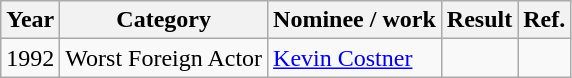<table class="wikitable">
<tr>
<th>Year</th>
<th>Category</th>
<th>Nominee / work</th>
<th>Result</th>
<th>Ref.</th>
</tr>
<tr>
<td>1992</td>
<td>Worst Foreign Actor</td>
<td><a href='#'>Kevin Costner</a></td>
<td></td>
<td align="center"></td>
</tr>
</table>
